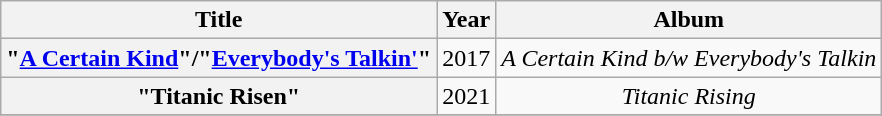<table class="wikitable plainrowheaders" style="text-align:center;">
<tr>
<th scope="col">Title</th>
<th scope="col">Year</th>
<th scope="col">Album</th>
</tr>
<tr>
<th scope="row">"<a href='#'>A Certain Kind</a>"/"<a href='#'>Everybody's Talkin'</a>"</th>
<td>2017</td>
<td><em>A Certain Kind b/w Everybody's Talkin</em></td>
</tr>
<tr>
<th scope="row">"Titanic Risen"</th>
<td>2021</td>
<td><em>Titanic Rising</em></td>
</tr>
<tr>
</tr>
</table>
